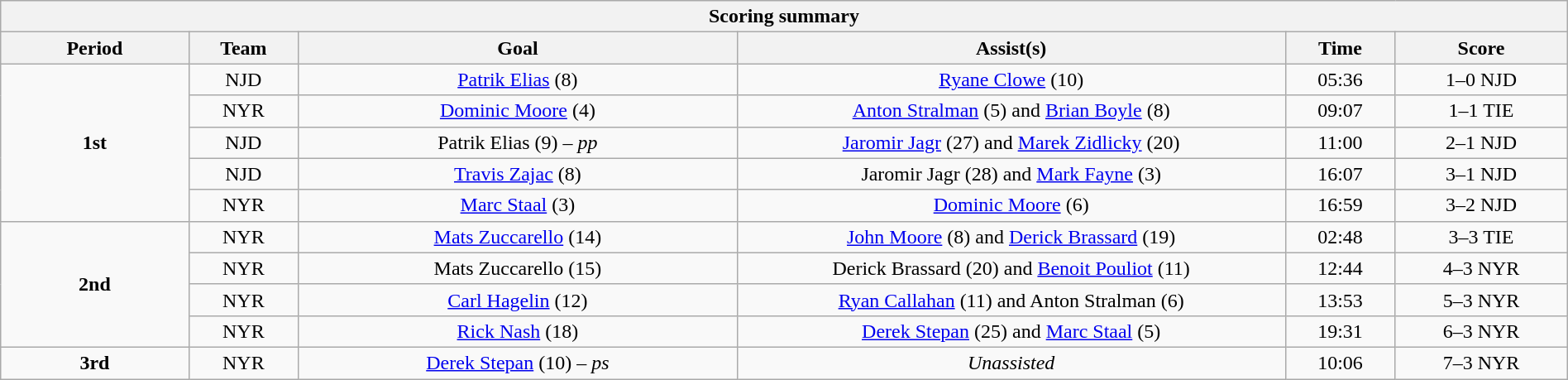<table style="width:100%;" class="wikitable">
<tr>
<th colspan=6>Scoring summary</th>
</tr>
<tr>
<th style="width:12%;">Period</th>
<th style="width:7%;">Team</th>
<th style="width:28%;">Goal</th>
<th style="width:35%;">Assist(s)</th>
<th style="width:7%;">Time</th>
<th style="width:11%;">Score</th>
</tr>
<tr style="text-align:center;">
<td style="text-align:center;" rowspan="5"><strong>1st</strong></td>
<td align=center>NJD</td>
<td><a href='#'>Patrik Elias</a> (8)</td>
<td><a href='#'>Ryane Clowe</a> (10)</td>
<td align=center>05:36</td>
<td align=center>1–0 NJD</td>
</tr>
<tr style="text-align:center;">
<td align=center>NYR</td>
<td><a href='#'>Dominic Moore</a> (4)</td>
<td><a href='#'>Anton Stralman</a> (5) and <a href='#'>Brian Boyle</a> (8)</td>
<td align=center>09:07</td>
<td align=center>1–1 TIE</td>
</tr>
<tr style="text-align:center;">
<td align=center>NJD</td>
<td>Patrik Elias (9) – <em>pp</em></td>
<td><a href='#'>Jaromir Jagr</a> (27) and <a href='#'>Marek Zidlicky</a> (20)</td>
<td align=center>11:00</td>
<td align=center>2–1 NJD</td>
</tr>
<tr style="text-align:center;">
<td align=center>NJD</td>
<td><a href='#'>Travis Zajac</a> (8)</td>
<td>Jaromir Jagr (28) and <a href='#'>Mark Fayne</a> (3)</td>
<td align=center>16:07</td>
<td align=center>3–1 NJD</td>
</tr>
<tr style="text-align:center;">
<td align=center>NYR</td>
<td><a href='#'>Marc Staal</a> (3)</td>
<td><a href='#'>Dominic Moore</a> (6)</td>
<td align=center>16:59</td>
<td align=center>3–2 NJD</td>
</tr>
<tr style="text-align:center;">
<td style="text-align:center;" rowspan="4"><strong>2nd</strong></td>
<td align=center>NYR</td>
<td><a href='#'>Mats Zuccarello</a> (14)</td>
<td><a href='#'>John Moore</a> (8) and <a href='#'>Derick Brassard</a> (19)</td>
<td align=center>02:48</td>
<td align=center>3–3 TIE</td>
</tr>
<tr style="text-align:center;">
<td align=center>NYR</td>
<td>Mats Zuccarello (15)</td>
<td>Derick Brassard (20) and <a href='#'>Benoit Pouliot</a> (11)</td>
<td align=center>12:44</td>
<td align=center>4–3 NYR</td>
</tr>
<tr style="text-align:center;">
<td align=center>NYR</td>
<td><a href='#'>Carl Hagelin</a> (12)</td>
<td><a href='#'>Ryan Callahan</a> (11) and Anton Stralman (6)</td>
<td align=center>13:53</td>
<td align=center>5–3 NYR</td>
</tr>
<tr style="text-align:center;">
<td align=center>NYR</td>
<td><a href='#'>Rick Nash</a> (18)</td>
<td><a href='#'>Derek Stepan</a> (25) and <a href='#'>Marc Staal</a> (5)</td>
<td align=center>19:31</td>
<td align=center>6–3 NYR</td>
</tr>
<tr style="text-align:center;">
<td style="text-align:center;"><strong>3rd</strong></td>
<td align=center>NYR</td>
<td><a href='#'>Derek Stepan</a> (10) – <em>ps</em></td>
<td><em>Unassisted</em></td>
<td align=center>10:06</td>
<td align=center>7–3 NYR</td>
</tr>
</table>
